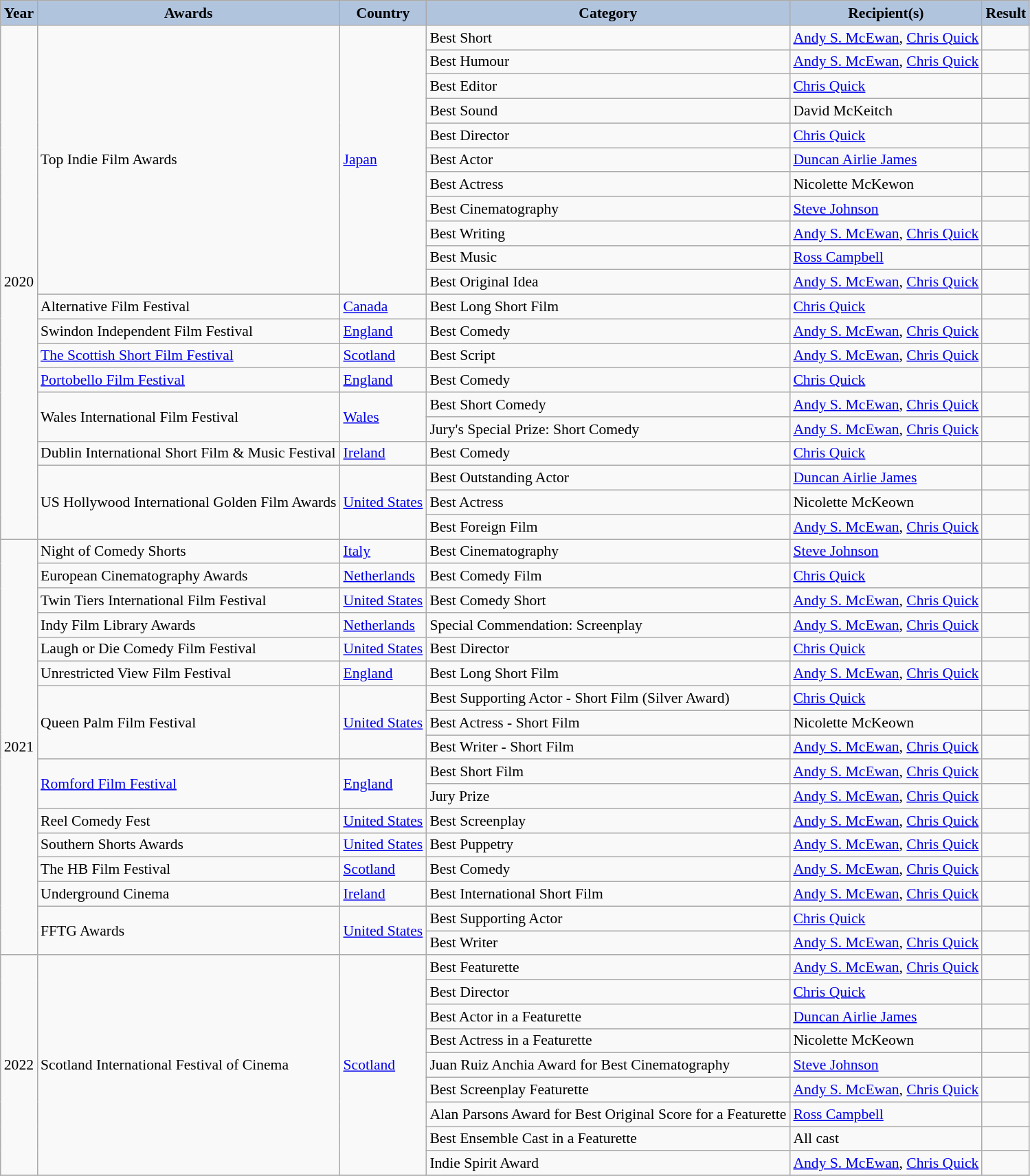<table class="wikitable" style="font-size:90%">
<tr style="text-align:center;">
<th style="background:#B0C4DE;">Year</th>
<th style="background:#B0C4DE;">Awards</th>
<th style="background:#B0C4DE;">Country</th>
<th style="background:#B0C4DE;">Category</th>
<th style="background:#B0C4DE;">Recipient(s)</th>
<th style="background:#B0C4DE;">Result</th>
</tr>
<tr>
<td rowspan=21>2020</td>
<td rowspan=11>Top Indie Film Awards </td>
<td rowspan=11> <a href='#'>Japan</a></td>
<td>Best Short</td>
<td><a href='#'>Andy S. McEwan</a>, <a href='#'>Chris Quick</a></td>
<td></td>
</tr>
<tr>
<td>Best Humour</td>
<td><a href='#'>Andy S. McEwan</a>, <a href='#'>Chris Quick</a></td>
<td></td>
</tr>
<tr>
<td>Best Editor</td>
<td><a href='#'>Chris Quick</a></td>
<td></td>
</tr>
<tr>
<td>Best Sound</td>
<td>David McKeitch</td>
<td></td>
</tr>
<tr>
<td>Best Director</td>
<td><a href='#'>Chris Quick</a></td>
<td></td>
</tr>
<tr>
<td>Best Actor</td>
<td><a href='#'>Duncan Airlie James</a></td>
<td></td>
</tr>
<tr>
<td>Best Actress</td>
<td>Nicolette McKewon</td>
<td></td>
</tr>
<tr>
<td>Best Cinematography</td>
<td><a href='#'>Steve Johnson</a></td>
<td></td>
</tr>
<tr>
<td>Best Writing</td>
<td><a href='#'>Andy S. McEwan</a>, <a href='#'>Chris Quick</a></td>
<td></td>
</tr>
<tr>
<td>Best Music</td>
<td><a href='#'>Ross Campbell</a></td>
<td></td>
</tr>
<tr>
<td>Best Original Idea</td>
<td><a href='#'>Andy S. McEwan</a>, <a href='#'>Chris Quick</a></td>
<td></td>
</tr>
<tr>
<td rowspan=1>Alternative Film Festival </td>
<td rowspan=1> <a href='#'>Canada</a></td>
<td>Best Long Short Film</td>
<td><a href='#'>Chris Quick</a></td>
<td></td>
</tr>
<tr>
<td rowspan=1>Swindon Independent Film Festival </td>
<td rowspan=1> <a href='#'>England</a></td>
<td>Best Comedy</td>
<td><a href='#'>Andy S. McEwan</a>, <a href='#'>Chris Quick</a></td>
<td></td>
</tr>
<tr>
<td rowspan=1><a href='#'>The Scottish Short Film Festival</a></td>
<td rowspan=1> <a href='#'>Scotland</a></td>
<td>Best Script</td>
<td><a href='#'>Andy S. McEwan</a>, <a href='#'>Chris Quick</a></td>
<td></td>
</tr>
<tr>
<td rowspan=1><a href='#'>Portobello Film Festival</a></td>
<td rowspan=1> <a href='#'>England</a></td>
<td>Best Comedy</td>
<td><a href='#'>Chris Quick</a></td>
<td></td>
</tr>
<tr>
<td rowspan=2>Wales International Film Festival </td>
<td rowspan=2> <a href='#'>Wales</a></td>
<td>Best Short Comedy</td>
<td><a href='#'>Andy S. McEwan</a>, <a href='#'>Chris Quick</a></td>
<td></td>
</tr>
<tr>
<td>Jury's Special Prize: Short Comedy</td>
<td><a href='#'>Andy S. McEwan</a>, <a href='#'>Chris Quick</a></td>
<td></td>
</tr>
<tr>
<td rowspan=1>Dublin International Short Film & Music Festival </td>
<td rowspan=1> <a href='#'>Ireland</a></td>
<td>Best Comedy</td>
<td><a href='#'>Chris Quick</a></td>
<td></td>
</tr>
<tr>
<td rowspan=3>US Hollywood International Golden Film Awards </td>
<td rowspan=3> <a href='#'>United States</a></td>
<td>Best Outstanding Actor</td>
<td><a href='#'>Duncan Airlie James</a></td>
<td></td>
</tr>
<tr>
<td>Best Actress</td>
<td>Nicolette McKeown</td>
<td></td>
</tr>
<tr>
<td>Best Foreign Film</td>
<td><a href='#'>Andy S. McEwan</a>, <a href='#'>Chris Quick</a></td>
<td></td>
</tr>
<tr>
<td rowspan=17>2021</td>
<td rowspan=1>Night of Comedy Shorts </td>
<td rowspan=1> <a href='#'>Italy</a></td>
<td>Best Cinematography</td>
<td><a href='#'>Steve Johnson</a></td>
<td></td>
</tr>
<tr>
<td rowspan=1>European Cinematography Awards </td>
<td rowspan=1> <a href='#'>Netherlands</a></td>
<td>Best Comedy Film</td>
<td><a href='#'>Chris Quick</a></td>
<td></td>
</tr>
<tr>
<td rowspan=1>Twin Tiers International Film Festival </td>
<td rowspan=1> <a href='#'>United States</a></td>
<td>Best Comedy Short</td>
<td><a href='#'>Andy S. McEwan</a>, <a href='#'>Chris Quick</a></td>
<td></td>
</tr>
<tr>
<td rowspan=1>Indy Film Library Awards </td>
<td rowspan=1> <a href='#'>Netherlands</a></td>
<td>Special Commendation: Screenplay</td>
<td><a href='#'>Andy S. McEwan</a>, <a href='#'>Chris Quick</a></td>
<td></td>
</tr>
<tr>
<td rowspan=1>Laugh or Die Comedy Film Festival </td>
<td rowspan=1> <a href='#'>United States</a></td>
<td>Best Director</td>
<td><a href='#'>Chris Quick</a></td>
<td></td>
</tr>
<tr>
<td rowspan=1>Unrestricted View Film Festival </td>
<td rowspan=1> <a href='#'>England</a></td>
<td>Best Long Short Film</td>
<td><a href='#'>Andy S. McEwan</a>, <a href='#'>Chris Quick</a></td>
<td></td>
</tr>
<tr>
<td rowspan=3>Queen Palm Film Festival </td>
<td rowspan=3> <a href='#'>United States</a></td>
<td>Best Supporting Actor - Short Film (Silver Award)</td>
<td><a href='#'>Chris Quick</a></td>
<td></td>
</tr>
<tr>
<td>Best Actress - Short Film</td>
<td>Nicolette McKeown</td>
<td></td>
</tr>
<tr>
<td>Best Writer - Short Film</td>
<td><a href='#'>Andy S. McEwan</a>, <a href='#'>Chris Quick</a></td>
<td></td>
</tr>
<tr>
<td rowspan=2><a href='#'>Romford Film Festival</a></td>
<td rowspan=2> <a href='#'>England</a></td>
<td>Best Short Film</td>
<td><a href='#'>Andy S. McEwan</a>, <a href='#'>Chris Quick</a></td>
<td></td>
</tr>
<tr>
<td>Jury Prize</td>
<td><a href='#'>Andy S. McEwan</a>, <a href='#'>Chris Quick</a></td>
<td></td>
</tr>
<tr>
<td rowspan=1>Reel Comedy Fest </td>
<td rowspan=1> <a href='#'>United States</a></td>
<td>Best Screenplay</td>
<td><a href='#'>Andy S. McEwan</a>, <a href='#'>Chris Quick</a></td>
<td></td>
</tr>
<tr>
<td rowspan=1>Southern Shorts Awards </td>
<td rowspan=1> <a href='#'>United States</a></td>
<td>Best Puppetry</td>
<td><a href='#'>Andy S. McEwan</a>, <a href='#'>Chris Quick</a></td>
<td></td>
</tr>
<tr>
<td rowspan=1>The HB Film Festival</td>
<td rowspan=1> <a href='#'>Scotland</a></td>
<td>Best Comedy</td>
<td><a href='#'>Andy S. McEwan</a>, <a href='#'>Chris Quick</a></td>
<td></td>
</tr>
<tr>
<td rowspan=1>Underground Cinema</td>
<td rowspan=1> <a href='#'>Ireland</a></td>
<td>Best International Short Film</td>
<td><a href='#'>Andy S. McEwan</a>, <a href='#'>Chris Quick</a></td>
<td></td>
</tr>
<tr>
<td rowspan=2>FFTG Awards</td>
<td rowspan=2> <a href='#'>United States</a></td>
<td>Best Supporting Actor</td>
<td><a href='#'>Chris Quick</a></td>
<td></td>
</tr>
<tr>
<td>Best Writer</td>
<td><a href='#'>Andy S. McEwan</a>, <a href='#'>Chris Quick</a></td>
<td></td>
</tr>
<tr>
<td rowspan=9>2022</td>
<td rowspan=9>Scotland International Festival of Cinema </td>
<td rowspan=9> <a href='#'>Scotland</a></td>
<td>Best Featurette</td>
<td><a href='#'>Andy S. McEwan</a>, <a href='#'>Chris Quick</a></td>
<td></td>
</tr>
<tr>
<td>Best Director</td>
<td><a href='#'>Chris Quick</a></td>
<td></td>
</tr>
<tr>
<td>Best Actor in a Featurette</td>
<td><a href='#'>Duncan Airlie James</a></td>
<td></td>
</tr>
<tr>
<td>Best Actress in a Featurette</td>
<td>Nicolette McKeown</td>
<td></td>
</tr>
<tr>
<td>Juan Ruiz Anchia Award for Best Cinematography</td>
<td><a href='#'>Steve Johnson</a></td>
<td></td>
</tr>
<tr>
<td>Best Screenplay Featurette</td>
<td><a href='#'>Andy S. McEwan</a>, <a href='#'>Chris Quick</a></td>
<td></td>
</tr>
<tr>
<td>Alan Parsons Award for Best Original Score for a Featurette</td>
<td><a href='#'>Ross Campbell</a></td>
<td></td>
</tr>
<tr>
<td>Best Ensemble Cast in a Featurette</td>
<td>All cast</td>
<td></td>
</tr>
<tr>
<td>Indie Spirit Award</td>
<td><a href='#'>Andy S. McEwan</a>, <a href='#'>Chris Quick</a></td>
<td></td>
</tr>
<tr>
</tr>
</table>
